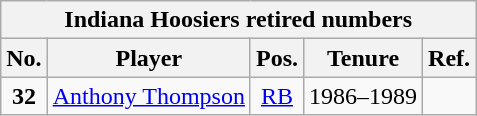<table class="wikitable" style="text-align:center">
<tr>
<th colspan=6 style =><strong>Indiana Hoosiers retired numbers</strong></th>
</tr>
<tr>
<th style = >No.</th>
<th style = >Player</th>
<th style = >Pos.</th>
<th style = >Tenure</th>
<th style = >Ref.</th>
</tr>
<tr>
<td><strong>32</strong></td>
<td><a href='#'>Anthony Thompson</a></td>
<td><a href='#'>RB</a></td>
<td>1986–1989</td>
<td></td>
</tr>
</table>
